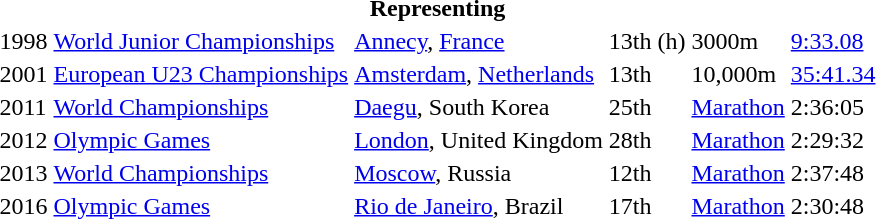<table>
<tr>
<th colspan="6">Representing </th>
</tr>
<tr>
<td>1998</td>
<td><a href='#'>World Junior Championships</a></td>
<td><a href='#'>Annecy</a>, <a href='#'>France</a></td>
<td>13th (h)</td>
<td>3000m</td>
<td><a href='#'>9:33.08</a></td>
</tr>
<tr>
<td>2001</td>
<td><a href='#'>European U23 Championships</a></td>
<td><a href='#'>Amsterdam</a>, <a href='#'>Netherlands</a></td>
<td>13th</td>
<td>10,000m</td>
<td><a href='#'>35:41.34</a></td>
</tr>
<tr>
<td>2011</td>
<td><a href='#'>World Championships</a></td>
<td><a href='#'>Daegu</a>, South Korea</td>
<td>25th</td>
<td><a href='#'>Marathon</a></td>
<td>2:36:05</td>
</tr>
<tr>
<td>2012</td>
<td><a href='#'>Olympic Games</a></td>
<td><a href='#'>London</a>, United Kingdom</td>
<td>28th</td>
<td><a href='#'>Marathon</a></td>
<td>2:29:32</td>
</tr>
<tr>
<td>2013</td>
<td><a href='#'>World Championships</a></td>
<td><a href='#'>Moscow</a>, Russia</td>
<td>12th</td>
<td><a href='#'>Marathon</a></td>
<td>2:37:48</td>
</tr>
<tr>
<td>2016</td>
<td><a href='#'>Olympic Games</a></td>
<td><a href='#'>Rio de Janeiro</a>, Brazil</td>
<td>17th</td>
<td><a href='#'>Marathon</a></td>
<td>2:30:48</td>
</tr>
<tr>
</tr>
</table>
